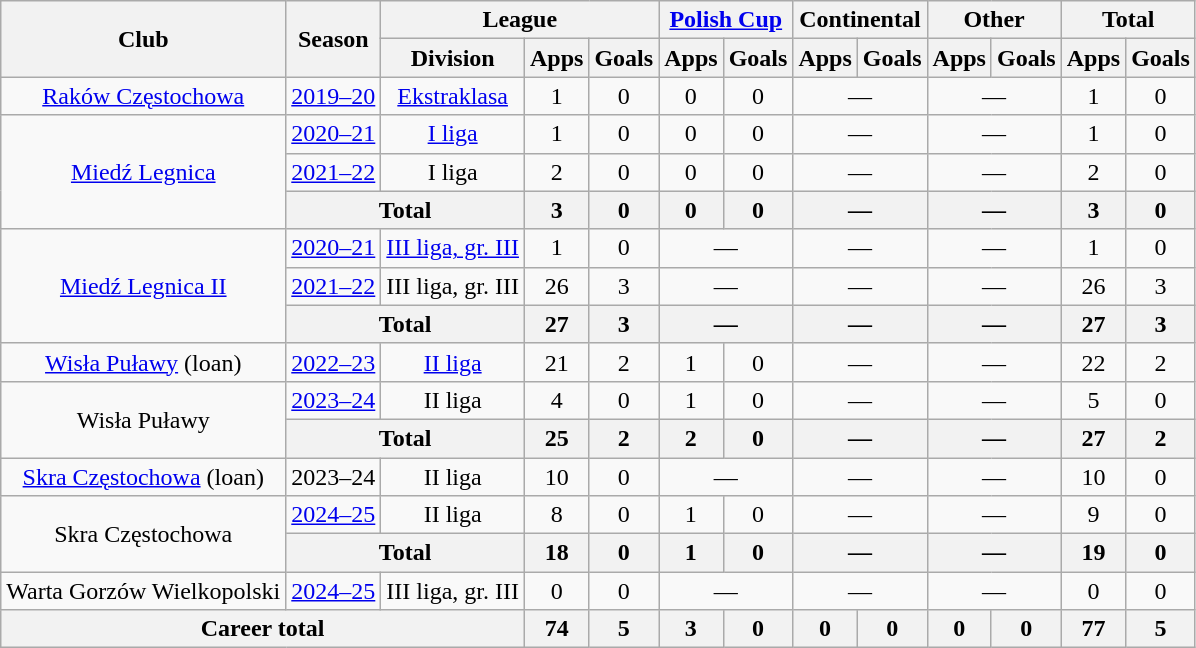<table class="wikitable" style="text-align: center;">
<tr>
<th rowspan="2">Club</th>
<th rowspan="2">Season</th>
<th colspan="3">League</th>
<th colspan="2"><a href='#'>Polish Cup</a></th>
<th colspan="2">Continental</th>
<th colspan="2">Other</th>
<th colspan="2">Total</th>
</tr>
<tr>
<th>Division</th>
<th>Apps</th>
<th>Goals</th>
<th>Apps</th>
<th>Goals</th>
<th>Apps</th>
<th>Goals</th>
<th>Apps</th>
<th>Goals</th>
<th>Apps</th>
<th>Goals</th>
</tr>
<tr>
<td><a href='#'>Raków Częstochowa</a></td>
<td><a href='#'>2019–20</a></td>
<td><a href='#'>Ekstraklasa</a></td>
<td>1</td>
<td>0</td>
<td>0</td>
<td>0</td>
<td colspan="2">—</td>
<td colspan="2">—</td>
<td>1</td>
<td>0</td>
</tr>
<tr>
<td rowspan="3"><a href='#'>Miedź Legnica</a></td>
<td><a href='#'>2020–21</a></td>
<td><a href='#'>I liga</a></td>
<td>1</td>
<td>0</td>
<td>0</td>
<td>0</td>
<td colspan="2">—</td>
<td colspan="2">—</td>
<td>1</td>
<td>0</td>
</tr>
<tr>
<td><a href='#'>2021–22</a></td>
<td>I liga</td>
<td>2</td>
<td>0</td>
<td>0</td>
<td>0</td>
<td colspan="2">—</td>
<td colspan="2">—</td>
<td>2</td>
<td>0</td>
</tr>
<tr>
<th colspan="2">Total</th>
<th>3</th>
<th>0</th>
<th>0</th>
<th>0</th>
<th colspan="2">—</th>
<th colspan="2">—</th>
<th>3</th>
<th>0</th>
</tr>
<tr>
<td rowspan="3"><a href='#'>Miedź Legnica II</a></td>
<td><a href='#'>2020–21</a></td>
<td><a href='#'>III liga, gr. III</a></td>
<td>1</td>
<td>0</td>
<td colspan="2">—</td>
<td colspan="2">—</td>
<td colspan="2">—</td>
<td>1</td>
<td>0</td>
</tr>
<tr>
<td><a href='#'>2021–22</a></td>
<td>III liga, gr. III</td>
<td>26</td>
<td>3</td>
<td colspan="2">—</td>
<td colspan="2">—</td>
<td colspan="2">—</td>
<td>26</td>
<td>3</td>
</tr>
<tr>
<th colspan="2">Total</th>
<th>27</th>
<th>3</th>
<th colspan="2">—</th>
<th colspan="2">—</th>
<th colspan="2">—</th>
<th>27</th>
<th>3</th>
</tr>
<tr>
<td><a href='#'>Wisła Puławy</a> (loan)</td>
<td><a href='#'>2022–23</a></td>
<td><a href='#'>II liga</a></td>
<td>21</td>
<td>2</td>
<td>1</td>
<td>0</td>
<td colspan="2">—</td>
<td colspan="2">—</td>
<td>22</td>
<td>2</td>
</tr>
<tr>
<td rowspan="2">Wisła Puławy</td>
<td><a href='#'>2023–24</a></td>
<td>II liga</td>
<td>4</td>
<td>0</td>
<td>1</td>
<td>0</td>
<td colspan="2">—</td>
<td colspan="2">—</td>
<td>5</td>
<td>0</td>
</tr>
<tr>
<th colspan="2">Total</th>
<th>25</th>
<th>2</th>
<th>2</th>
<th>0</th>
<th colspan="2">—</th>
<th colspan="2">—</th>
<th>27</th>
<th>2</th>
</tr>
<tr>
<td><a href='#'>Skra Częstochowa</a> (loan)</td>
<td>2023–24</td>
<td>II liga</td>
<td>10</td>
<td>0</td>
<td colspan="2">—</td>
<td colspan="2">—</td>
<td colspan="2">—</td>
<td>10</td>
<td>0</td>
</tr>
<tr>
<td rowspan="2">Skra Częstochowa</td>
<td><a href='#'>2024–25</a></td>
<td>II liga</td>
<td>8</td>
<td>0</td>
<td>1</td>
<td>0</td>
<td colspan="2">—</td>
<td colspan="2">—</td>
<td>9</td>
<td>0</td>
</tr>
<tr>
<th colspan="2">Total</th>
<th>18</th>
<th>0</th>
<th>1</th>
<th>0</th>
<th colspan="2">—</th>
<th colspan="2">—</th>
<th>19</th>
<th>0</th>
</tr>
<tr>
<td>Warta Gorzów Wielkopolski</td>
<td><a href='#'>2024–25</a></td>
<td>III liga, gr. III</td>
<td>0</td>
<td>0</td>
<td colspan="2">—</td>
<td colspan="2">—</td>
<td colspan="2">—</td>
<td>0</td>
<td>0</td>
</tr>
<tr>
<th colspan="3">Career total</th>
<th>74</th>
<th>5</th>
<th>3</th>
<th>0</th>
<th>0</th>
<th>0</th>
<th>0</th>
<th>0</th>
<th>77</th>
<th>5</th>
</tr>
</table>
